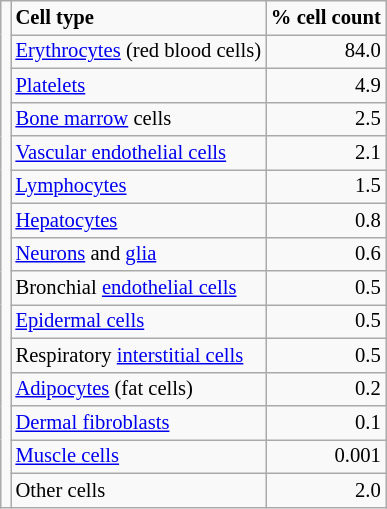<table class="wikitable float right" style="font-size: 86%;">
<tr>
<td rowspan="15"></td>
<td><strong>Cell type</strong></td>
<td><strong>% cell count</strong></td>
</tr>
<tr>
<td><a href='#'>Erythrocytes</a> (red blood cells)</td>
<td style="text-align:right;">84.0</td>
</tr>
<tr>
<td><a href='#'>Platelets</a></td>
<td style="text-align:right;">4.9</td>
</tr>
<tr>
<td><a href='#'>Bone marrow</a> cells</td>
<td style="text-align:right;">2.5</td>
</tr>
<tr>
<td><a href='#'>Vascular endothelial cells</a></td>
<td style="text-align:right;">2.1</td>
</tr>
<tr>
<td><a href='#'>Lymphocytes</a></td>
<td style="text-align:right;">1.5</td>
</tr>
<tr>
<td><a href='#'>Hepatocytes</a></td>
<td style="text-align:right;">0.8</td>
</tr>
<tr>
<td><a href='#'>Neurons</a> and <a href='#'>glia</a></td>
<td style="text-align:right;">0.6</td>
</tr>
<tr>
<td>Bronchial <a href='#'>endothelial cells</a></td>
<td style="text-align:right;">0.5</td>
</tr>
<tr>
<td><a href='#'>Epidermal cells</a></td>
<td style="text-align:right;">0.5</td>
</tr>
<tr>
<td>Respiratory <a href='#'>interstitial cells</a></td>
<td style="text-align:right;">0.5</td>
</tr>
<tr>
<td><a href='#'>Adipocytes</a> (fat cells)</td>
<td style="text-align:right;">0.2</td>
</tr>
<tr>
<td><a href='#'>Dermal fibroblasts</a></td>
<td style="text-align:right;">0.1</td>
</tr>
<tr>
<td><a href='#'>Muscle cells</a></td>
<td style="text-align:right;">0.001</td>
</tr>
<tr>
<td>Other cells</td>
<td style="text-align:right;">2.0</td>
</tr>
</table>
